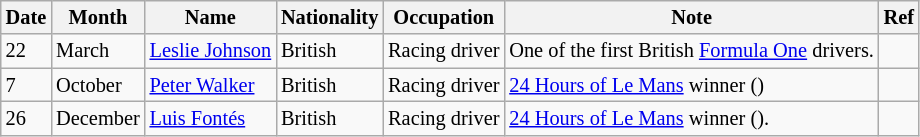<table class="wikitable" style="font-size:85%;">
<tr>
<th>Date</th>
<th>Month</th>
<th>Name</th>
<th>Nationality</th>
<th>Occupation</th>
<th>Note</th>
<th>Ref</th>
</tr>
<tr>
<td>22</td>
<td>March</td>
<td><a href='#'>Leslie Johnson</a></td>
<td>British</td>
<td>Racing driver</td>
<td>One of the first British <a href='#'>Formula One</a> drivers.</td>
<td></td>
</tr>
<tr>
<td>7</td>
<td>October</td>
<td><a href='#'>Peter Walker</a></td>
<td>British</td>
<td>Racing driver</td>
<td><a href='#'>24 Hours of Le Mans</a> winner ()</td>
<td></td>
</tr>
<tr>
<td>26</td>
<td>December</td>
<td><a href='#'>Luis Fontés</a></td>
<td>British</td>
<td>Racing driver</td>
<td><a href='#'>24 Hours of Le Mans</a> winner ().</td>
<td></td>
</tr>
</table>
